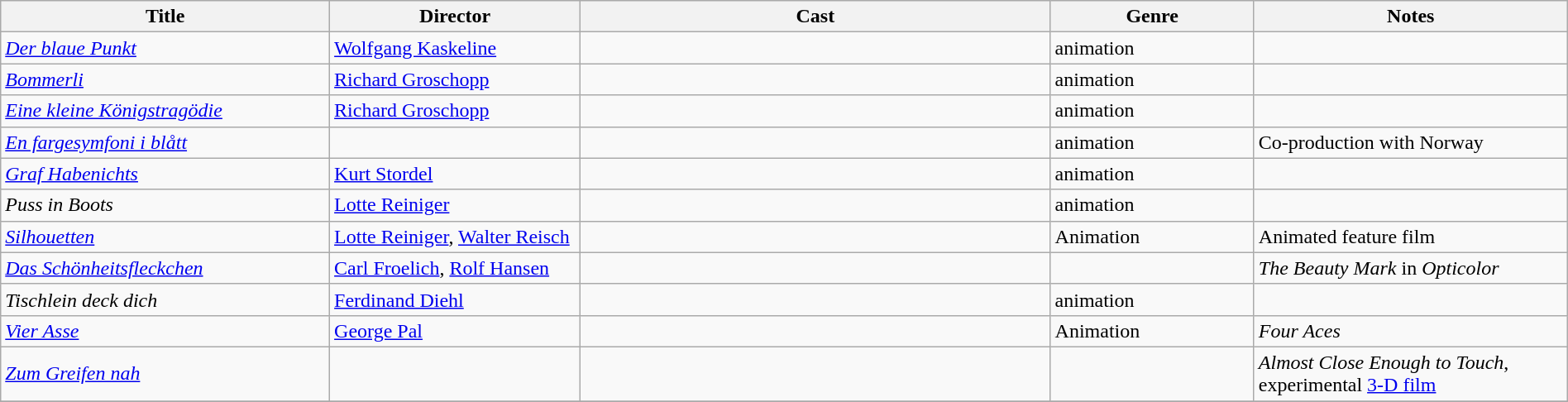<table class="wikitable" style="width:100%;">
<tr>
<th style="width:21%;">Title</th>
<th style="width:16%;">Director</th>
<th style="width:30%;">Cast</th>
<th style="width:13%;">Genre</th>
<th style="width:20%;">Notes</th>
</tr>
<tr>
<td><em><a href='#'>Der blaue Punkt </a></em></td>
<td><a href='#'>Wolfgang Kaskeline</a></td>
<td></td>
<td>animation</td>
<td></td>
</tr>
<tr>
<td><em><a href='#'>Bommerli </a></em></td>
<td><a href='#'>Richard Groschopp</a></td>
<td></td>
<td>animation</td>
<td></td>
</tr>
<tr>
<td><em><a href='#'>Eine kleine Königstragödie </a></em></td>
<td><a href='#'>Richard Groschopp</a></td>
<td></td>
<td>animation</td>
<td></td>
</tr>
<tr>
<td><em><a href='#'>En fargesymfoni i blått</a></em></td>
<td></td>
<td></td>
<td>animation</td>
<td>Co-production with Norway</td>
</tr>
<tr>
<td><em><a href='#'>Graf Habenichts </a></em></td>
<td><a href='#'>Kurt Stordel</a></td>
<td></td>
<td>animation</td>
<td></td>
</tr>
<tr>
<td><em>Puss in Boots</em></td>
<td><a href='#'>Lotte Reiniger</a></td>
<td></td>
<td>animation</td>
<td></td>
</tr>
<tr>
<td><em><a href='#'>Silhouetten</a></em></td>
<td><a href='#'>Lotte Reiniger</a>, <a href='#'>Walter Reisch</a></td>
<td></td>
<td>Animation</td>
<td>Animated feature film</td>
</tr>
<tr>
<td><em><a href='#'>Das Schönheitsfleckchen</a></em></td>
<td><a href='#'>Carl Froelich</a>, <a href='#'>Rolf Hansen</a></td>
<td></td>
<td></td>
<td><em>The Beauty Mark</em> in <em>Opticolor</em></td>
</tr>
<tr>
<td><em>Tischlein deck dich</em></td>
<td><a href='#'>Ferdinand Diehl</a></td>
<td></td>
<td>animation</td>
<td></td>
</tr>
<tr>
<td><em><a href='#'>Vier Asse</a></em></td>
<td><a href='#'>George Pal</a></td>
<td></td>
<td>Animation</td>
<td><em>Four Aces</em></td>
</tr>
<tr>
<td><em><a href='#'>Zum Greifen nah</a></em></td>
<td></td>
<td></td>
<td></td>
<td><em>Almost Close Enough to Touch</em>, experimental <a href='#'>3-D film</a></td>
</tr>
<tr>
</tr>
</table>
